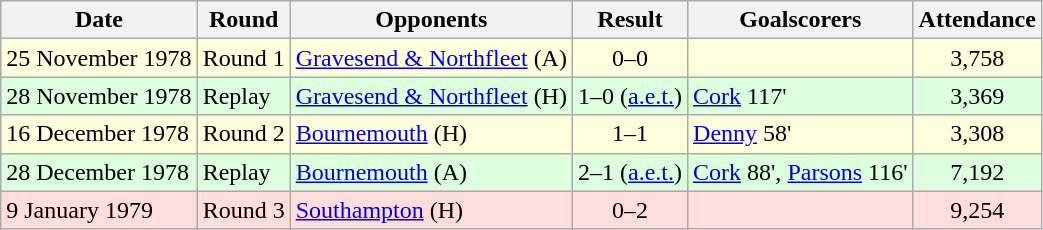<table class="wikitable">
<tr>
<th>Date</th>
<th>Round</th>
<th>Opponents</th>
<th>Result</th>
<th>Goalscorers</th>
<th>Attendance</th>
</tr>
<tr bgcolor="#ffffdd">
<td>25 November 1978</td>
<td>Round 1</td>
<td><a href='#'>Gravesend & Northfleet</a> (A)</td>
<td align="center">0–0</td>
<td></td>
<td align="center">3,758</td>
</tr>
<tr bgcolor="#ddffdd">
<td>28 November 1978</td>
<td>Replay</td>
<td><a href='#'>Gravesend & Northfleet</a> (H)</td>
<td align="center">1–0 (<a href='#'>a.e.t.</a>)</td>
<td><a href='#'>Cork</a> 117'</td>
<td align="center">3,369</td>
</tr>
<tr bgcolor="#ffffdd">
<td>16 December 1978</td>
<td>Round 2</td>
<td><a href='#'>Bournemouth</a> (H)</td>
<td align="center">1–1</td>
<td><a href='#'>Denny</a> 58'</td>
<td align="center">3,308</td>
</tr>
<tr bgcolor="#ddffdd">
<td>28 December 1978</td>
<td>Replay</td>
<td><a href='#'>Bournemouth</a> (A)</td>
<td align="center">2–1 (<a href='#'>a.e.t.</a>)</td>
<td><a href='#'>Cork</a> 88', <a href='#'>Parsons</a> 116'</td>
<td align="center">7,192</td>
</tr>
<tr bgcolor="#ffdddd">
<td>9 January 1979</td>
<td>Round 3</td>
<td><a href='#'>Southampton</a> (H)</td>
<td align="center">0–2</td>
<td></td>
<td align="center">9,254</td>
</tr>
</table>
